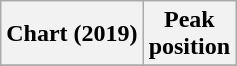<table class="wikitable sortable plainrowheaders" style="text-align:center">
<tr>
<th scope="col">Chart (2019)</th>
<th scope="col">Peak<br> position</th>
</tr>
<tr>
</tr>
</table>
